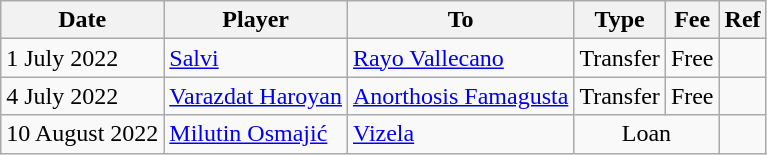<table class="wikitable">
<tr>
<th>Date</th>
<th>Player</th>
<th>To</th>
<th>Type</th>
<th>Fee</th>
<th>Ref</th>
</tr>
<tr>
<td>1 July 2022</td>
<td> <a href='#'>Salvi</a></td>
<td><a href='#'>Rayo Vallecano</a></td>
<td align=center>Transfer</td>
<td align=center>Free</td>
<td align=center></td>
</tr>
<tr>
<td>4 July 2022</td>
<td> <a href='#'>Varazdat Haroyan</a></td>
<td> <a href='#'>Anorthosis Famagusta</a></td>
<td align=center>Transfer</td>
<td align=center>Free</td>
<td align=center></td>
</tr>
<tr>
<td>10 August 2022</td>
<td> <a href='#'>Milutin Osmajić</a></td>
<td> <a href='#'>Vizela</a></td>
<td colspan="2" align=center>Loan</td>
<td align=center></td>
</tr>
</table>
